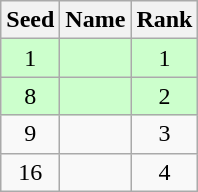<table class="wikitable" style="text-align:center;">
<tr>
<th>Seed</th>
<th>Name</th>
<th>Rank</th>
</tr>
<tr bgcolor="#ccffcc">
<td>1</td>
<td align=left></td>
<td>1</td>
</tr>
<tr bgcolor="#ccffcc">
<td>8</td>
<td align=left></td>
<td>2</td>
</tr>
<tr>
<td>9</td>
<td align=left></td>
<td>3</td>
</tr>
<tr>
<td>16</td>
<td align=left></td>
<td>4</td>
</tr>
</table>
